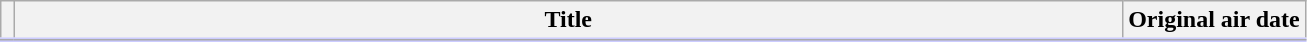<table class="wikitable">
<tr style="border-bottom: 3px solid #CCF;">
<th style="width:1%;"></th>
<th>Title</th>
<th style="width:14%;">Original air date</th>
</tr>
<tr>
</tr>
</table>
